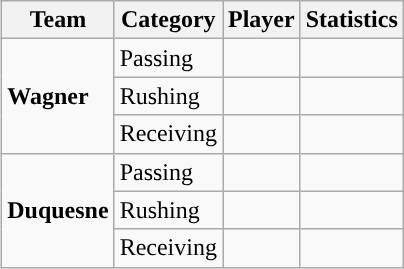<table class="wikitable" style="float: right;">
<tr>
<th>Team</th>
<th>Category</th>
<th>Player</th>
<th>Statistics</th>
</tr>
<tr>
<td rowspan=3><strong>Wagner</strong></td>
<td>Passing</td>
<td></td>
<td></td>
</tr>
<tr>
<td>Rushing</td>
<td></td>
<td></td>
</tr>
<tr>
<td>Receiving</td>
<td></td>
<td></td>
</tr>
<tr>
<td rowspan=3><strong>Duquesne</strong></td>
<td>Passing</td>
<td></td>
<td></td>
</tr>
<tr>
<td>Rushing</td>
<td></td>
<td></td>
</tr>
<tr>
<td>Receiving</td>
<td></td>
<td></td>
</tr>
</table>
